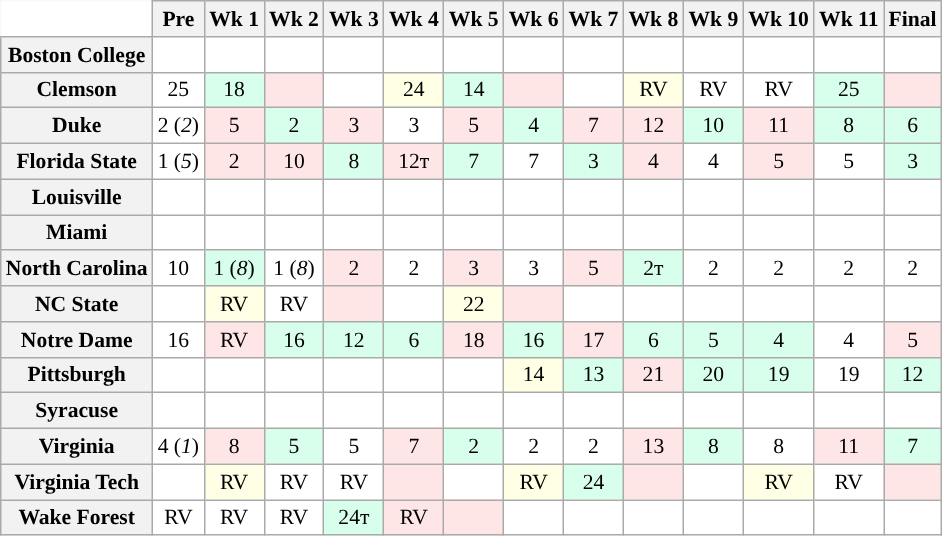<table class="wikitable" style="white-space:nowrap;font-size:90%;">
<tr>
<th colspan=1 style="background:white; border-top-style:hidden; border-left-style:hidden;"> </th>
<th>Pre <br></th>
<th>Wk 1 <br></th>
<th>Wk 2 <br></th>
<th>Wk 3 <br></th>
<th>Wk 4 <br></th>
<th>Wk 5 <br></th>
<th>Wk 6 <br></th>
<th>Wk 7 <br></th>
<th>Wk 8 <br></th>
<th>Wk 9 <br></th>
<th>Wk 10 <br></th>
<th>Wk 11 <br></th>
<th>Final <br></th>
</tr>
<tr style="text-align:center;">
<th>Boston College</th>
<td style="background:#FFF;"></td>
<td style="background:#FFF;"></td>
<td style="background:#FFF;"></td>
<td style="background:#FFF;"></td>
<td style="background:#FFF;"></td>
<td style="background:#FFF;"></td>
<td style="background:#FFF;"></td>
<td style="background:#FFF;"></td>
<td style="background:#FFF;"></td>
<td style="background:#FFF;"></td>
<td style="background:#FFF;"></td>
<td style="background:#FFF;"></td>
<td style="background:#FFF;"></td>
</tr>
<tr style="text-align:center;">
<th>Clemson</th>
<td style="background:#FFF;"> 25</td>
<td style="background:#D8FFEB;"> 18</td>
<td style="background:#FFE6E6;"></td>
<td style="background:#FFF;"></td>
<td style="background:#FFFFE6;"> 24</td>
<td style="background:#D8FFEB;"> 14</td>
<td style="background:#FFE6E6;"></td>
<td style="background:#FFF;"></td>
<td style="background:#FFFFE6;"> RV</td>
<td style="background:#FFF;"> RV</td>
<td style="background:#FFF;"> RV</td>
<td style="background:#D8FFEB;"> 25</td>
<td style="background:#FFE6E6;"></td>
</tr>
<tr style="text-align:center;">
<th>Duke</th>
<td style="background:#FFF;"> 2 (<em>2</em>)</td>
<td style="background:#FFE6E6;"> 5</td>
<td style="background:#D8FFEB;"> 2</td>
<td style="background:#FFE6E6;"> 3</td>
<td style="background:#FFF;"> 3</td>
<td style="background:#FFE6E6;"> 5</td>
<td style="background:#D8FFEB;"> 4</td>
<td style="background:#FFE6E6;"> 7</td>
<td style="background:#FFE6E6;"> 12</td>
<td style="background:#D8FFEB;"> 10</td>
<td style="background:#FFE6E6;"> 11</td>
<td style="background:#D8FFEB;"> 8</td>
<td style="background:#D8FFEB;"> 6</td>
</tr>
<tr style="text-align:center;">
<th>Florida State</th>
<td style="background:#FFF;"> 1 (<em>5</em>)</td>
<td style="background:#FFE6E6;"> 2</td>
<td style="background:#FFE6E6;"> 10</td>
<td style="background:#D8FFEB;"> 8</td>
<td style="background:#FFE6E6;"> 12т</td>
<td style="background:#D8FFEB;"> 7</td>
<td style="background:#FFF;"> 7</td>
<td style="background:#D8FFEB;"> 3</td>
<td style="background:#FFE6E6;"> 4</td>
<td style="background:#FFF;"> 4</td>
<td style="background:#FFE6E6;"> 5</td>
<td style="background:#FFF;"> 5</td>
<td style="background:#D8FFEB;"> 3</td>
</tr>
<tr style="text-align:center;">
<th>Louisville</th>
<td style="background:#FFF;"></td>
<td style="background:#FFF;"></td>
<td style="background:#FFF;"></td>
<td style="background:#FFF;"></td>
<td style="background:#FFF;"></td>
<td style="background:#FFF;"></td>
<td style="background:#FFF;"></td>
<td style="background:#FFF;"></td>
<td style="background:#FFF;"></td>
<td style="background:#FFF;"></td>
<td style="background:#FFF;"></td>
<td style="background:#FFF;"></td>
<td style="background:#FFF;"></td>
</tr>
<tr style="text-align:center;">
<th>Miami</th>
<td style="background:#FFF;"></td>
<td style="background:#FFF;"></td>
<td style="background:#FFF;"></td>
<td style="background:#FFF;"></td>
<td style="background:#FFF;"></td>
<td style="background:#FFF;"></td>
<td style="background:#FFF;"></td>
<td style="background:#FFF;"></td>
<td style="background:#FFF;"></td>
<td style="background:#FFF;"></td>
<td style="background:#FFF;"></td>
<td style="background:#FFF;"></td>
<td style="background:#FFF;"></td>
</tr>
<tr style="text-align:center;">
<th>North Carolina</th>
<td style="background:#FFF;"> 10</td>
<td style="background:#D8FFEB;"> 1 (<em>8</em>)</td>
<td style="background:#FFF;"> 1 (<em>8</em>)</td>
<td style="background:#FFE6E6;"> 2</td>
<td style="background:#FFF;"> 2</td>
<td style="background:#FFE6E6;"> 3</td>
<td style="background:#FFF;"> 3</td>
<td style="background:#FFE6E6;"> 5</td>
<td style="background:#D8FFEB;"> 2т</td>
<td style="background:#FFF;"> 2</td>
<td style="background:#FFF;"> 2</td>
<td style="background:#FFF;"> 2</td>
<td style="background:#FFF;"> 2</td>
</tr>
<tr style="text-align:center;">
<th>NC State</th>
<td style="background:#FFF;"></td>
<td style="background:#FFFFE6;"> RV</td>
<td style="background:#FFF;"> RV</td>
<td style="background:#FFE6E6;"></td>
<td style="background:#FFF;"></td>
<td style="background:#FFFFE6;"> 22</td>
<td style="background:#FFE6E6;"></td>
<td style="background:#FFF;"></td>
<td style="background:#FFF;"></td>
<td style="background:#FFF;"></td>
<td style="background:#FFF;"></td>
<td style="background:#FFF;"></td>
<td style="background:#FFF;"></td>
</tr>
<tr style="text-align:center;">
<th>Notre Dame</th>
<td style="background:#FFF;"> 16</td>
<td style="background:#FFE6E6;"> RV</td>
<td style="background:#D8FFEB;"> 16</td>
<td style="background:#D8FFEB;"> 12</td>
<td style="background:#D8FFEB;"> 6</td>
<td style="background:#FFE6E6;"> 18</td>
<td style="background:#D8FFEB;"> 16</td>
<td style="background:#FFE6E6;"> 17</td>
<td style="background:#D8FFEB;"> 6</td>
<td style="background:#D8FFEB;"> 5</td>
<td style="background:#D8FFEB;"> 4</td>
<td style="background:#FFF;"> 4</td>
<td style="background:#FFE6E6;"> 5</td>
</tr>
<tr style="text-align:center;">
<th>Pittsburgh</th>
<td style="background:#FFF;"></td>
<td style="background:#FFF;"></td>
<td style="background:#FFF;"></td>
<td style="background:#FFF;"></td>
<td style="background:#FFF;"></td>
<td style="background:#FFF;"></td>
<td style="background:#FFFFE6;"> 14</td>
<td style="background:#D8FFEB;"> 13</td>
<td style="background:#FFE6E6;"> 21</td>
<td style="background:#D8FFEB;"> 20</td>
<td style="background:#D8FFEB;"> 19</td>
<td style="background:#FFF;"> 19</td>
<td style="background:#D8FFEB;"> 12</td>
</tr>
<tr style="text-align:center;">
<th>Syracuse</th>
<td style="background:#FFF;"></td>
<td style="background:#FFF;"></td>
<td style="background:#FFF;"></td>
<td style="background:#FFF;"></td>
<td style="background:#FFF;"></td>
<td style="background:#FFF;"></td>
<td style="background:#FFF;"></td>
<td style="background:#FFF;"></td>
<td style="background:#FFF;"></td>
<td style="background:#FFF;"></td>
<td style="background:#FFF;"></td>
<td style="background:#FFF;"></td>
<td style="background:#FFF;"></td>
</tr>
<tr style="text-align:center;">
<th>Virginia</th>
<td style="background:#FFF;"> 4 (<em>1</em>)</td>
<td style="background:#FFE6E6;"> 8</td>
<td style="background:#D8FFEB;"> 5</td>
<td style="background:#FFF;"> 5</td>
<td style="background:#FFE6E6;"> 7</td>
<td style="background:#D8FFEB;"> 2</td>
<td style="background:#FFF;"> 2</td>
<td style="background:#FFF;"> 2</td>
<td style="background:#FFE6E6;"> 13</td>
<td style="background:#D8FFEB;"> 8</td>
<td style="background:#FFF;"> 8</td>
<td style="background:#FFE6E6;"> 11</td>
<td style="background:#D8FFEB;"> 7</td>
</tr>
<tr style="text-align:center;">
<th>Virginia Tech</th>
<td style="background:#FFF;"></td>
<td style="background:#FFFFE6;"> RV</td>
<td style="background:#FFF;"> RV</td>
<td style="background:#FFF;"> RV</td>
<td style="background:#FFE6E6;"></td>
<td style="background:#FFF;"></td>
<td style="background:#FFFFE6;"> RV</td>
<td style="background:#D8FFEB;"> 24</td>
<td style="background:#FFE6E6;"></td>
<td style="background:#FFF;"></td>
<td style="background:#FFFFE6;"> RV</td>
<td style="background:#FFF;"> RV</td>
<td style="background:#FFE6E6;"></td>
</tr>
<tr style="text-align:center;">
<th>Wake Forest</th>
<td style="background:#FFF;"> RV</td>
<td style="background:#FFF;"> RV</td>
<td style="background:#FFF;"> RV</td>
<td style="background:#D8FFEB;"> 24т</td>
<td style="background:#FFE6E6;"> RV</td>
<td style="background:#FFE6E6;"></td>
<td style="background:#FFF;"></td>
<td style="background:#FFF;"></td>
<td style="background:#FFF;"></td>
<td style="background:#FFF;"></td>
<td style="background:#FFF;"></td>
<td style="background:#FFF;"></td>
<td style="background:#FFF;"></td>
</tr>
</table>
